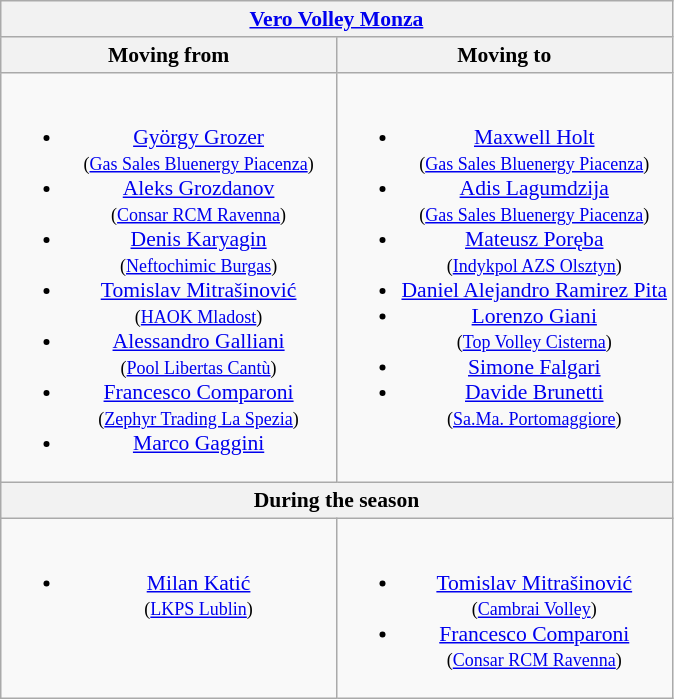<table class="wikitable collapsible collapsed" style="font-size:90%; text-align:center">
<tr>
<th colspan=2 style="width:30em"><a href='#'>Vero Volley Monza</a></th>
</tr>
<tr>
<th width="50%">Moving from</th>
<th width="50%">Moving to</th>
</tr>
<tr>
<td valign=top><br><ul><li> <a href='#'>György Grozer</a><br><small>(<a href='#'>Gas Sales Bluenergy Piacenza</a>)</small></li><li> <a href='#'>Aleks Grozdanov</a><br><small>(<a href='#'>Consar RCM Ravenna</a>)</small></li><li> <a href='#'>Denis Karyagin</a><br><small>(<a href='#'>Neftochimic Burgas</a>)</small></li><li> <a href='#'>Tomislav Mitrašinović</a><br><small>(<a href='#'>HAOK Mladost</a>)</small></li><li> <a href='#'>Alessandro Galliani</a><br><small>(<a href='#'>Pool Libertas Cantù</a>)</small></li><li> <a href='#'>Francesco Comparoni</a><br><small>(<a href='#'>Zephyr Trading La Spezia</a>)</small></li><li> <a href='#'>Marco Gaggini</a><br><small></small></li></ul></td>
<td valign=top><br><ul><li> <a href='#'>Maxwell Holt</a><br><small>(<a href='#'>Gas Sales Bluenergy Piacenza</a>)</small></li><li> <a href='#'>Adis Lagumdzija</a><br><small>(<a href='#'>Gas Sales Bluenergy Piacenza</a>)</small></li><li> <a href='#'>Mateusz Poręba</a><br><small>(<a href='#'>Indykpol AZS Olsztyn</a>)</small></li><li> <a href='#'>Daniel Alejandro Ramirez Pita</a></li><li> <a href='#'>Lorenzo Giani</a><br><small>(<a href='#'>Top Volley Cisterna</a>)</small></li><li> <a href='#'>Simone Falgari</a></li><li> <a href='#'>Davide Brunetti</a><br><small>(<a href='#'>Sa.Ma. Portomaggiore</a>)</small></li></ul></td>
</tr>
<tr>
<th colspan=2>During the season</th>
</tr>
<tr>
<td valign=top><br><ul><li> <a href='#'>Milan Katić</a><br><small>(<a href='#'>LKPS Lublin</a>)</small></li></ul></td>
<td valign=top><br><ul><li> <a href='#'>Tomislav Mitrašinović</a><br><small>(<a href='#'>Cambrai Volley</a>)</small></li><li> <a href='#'>Francesco Comparoni</a><br><small>(<a href='#'>Consar RCM Ravenna</a>)</small></li></ul></td>
</tr>
</table>
